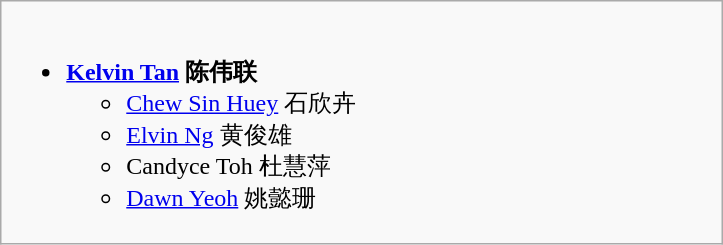<table class=wikitable>
<tr>
<td valign="top" width="50%"><br><div></div><ul><li><strong><a href='#'>Kelvin Tan</a>  陈伟联</strong><ul><li><a href='#'>Chew Sin Huey</a> 石欣卉</li><li><a href='#'>Elvin Ng</a> 黄俊雄</li><li>Candyce Toh 杜慧萍</li><li><a href='#'>Dawn Yeoh</a> 姚懿珊</li></ul></li></ul></td>
</tr>
</table>
